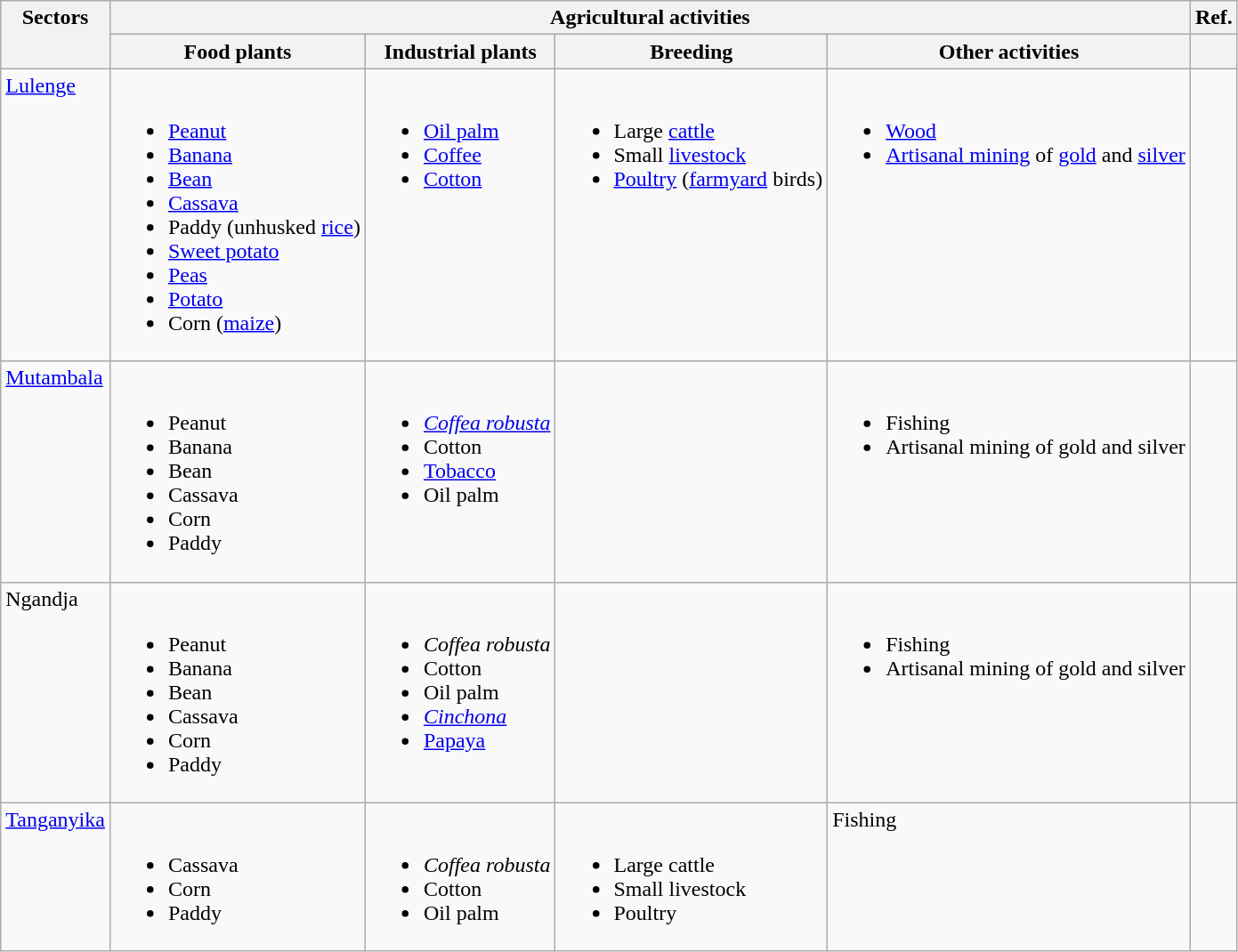<table class="wikitable">
<tr>
<th rowspan="2" align="left" valign="top">Sectors</th>
<th colspan="4" align="left" valign="top">Agricultural activities</th>
<th>Ref.</th>
</tr>
<tr>
<th align="left" valign="top">Food plants</th>
<th align="left" valign="top">Industrial plants</th>
<th align="left" valign="top">Breeding</th>
<th align="left" valign="top">Other activities</th>
<th></th>
</tr>
<tr>
<td align="left" valign="top"><a href='#'>Lulenge</a></td>
<td align="left" valign="top"><br><ul><li><a href='#'>Peanut</a></li><li><a href='#'>Banana</a></li><li><a href='#'>Bean</a></li><li><a href='#'>Cassava</a></li><li>Paddy (unhusked <a href='#'>rice</a>)</li><li><a href='#'>Sweet potato</a></li><li><a href='#'>Peas</a></li><li><a href='#'>Potato</a></li><li>Corn (<a href='#'>maize</a>)</li></ul></td>
<td align="left" valign="top"><br><ul><li><a href='#'>Oil palm</a></li><li><a href='#'>Coffee</a></li><li><a href='#'>Cotton</a></li></ul></td>
<td align="left" valign="top"><br><ul><li>Large <a href='#'>cattle</a></li><li>Small <a href='#'>livestock</a></li><li><a href='#'>Poultry</a> (<a href='#'>farmyard</a> birds)</li></ul></td>
<td align="left" valign="top"><br><ul><li><a href='#'>Wood</a></li><li><a href='#'>Artisanal mining</a> of <a href='#'>gold</a> and <a href='#'>silver</a></li></ul></td>
<td></td>
</tr>
<tr>
<td align="left" valign="top"><a href='#'>Mutambala</a></td>
<td align="left" valign="top"><br><ul><li>Peanut</li><li>Banana</li><li>Bean</li><li>Cassava</li><li>Corn</li><li>Paddy</li></ul></td>
<td align="left" valign="top"><br><ul><li><em><a href='#'>Coffea robusta</a></em></li><li>Cotton</li><li><a href='#'>Tobacco</a></li><li>Oil palm</li></ul></td>
<td align="left" valign="top"></td>
<td align="left" valign="top"><br><ul><li>Fishing</li><li>Artisanal mining of gold and silver</li></ul></td>
<td></td>
</tr>
<tr>
<td align="left" valign="top">Ngandja</td>
<td align="left" valign="top"><br><ul><li>Peanut</li><li>Banana</li><li>Bean</li><li>Cassava</li><li>Corn</li><li>Paddy</li></ul></td>
<td align="left" valign="top"><br><ul><li><em>Coffea robusta</em></li><li>Cotton</li><li>Oil palm</li><li><em><a href='#'>Cinchona</a></em></li><li><a href='#'>Papaya</a></li></ul></td>
<td align="left" valign="top"></td>
<td align="left" valign="top"><br><ul><li>Fishing</li><li>Artisanal mining of gold and silver</li></ul></td>
<td></td>
</tr>
<tr>
<td rowspan="2" align="left" valign="top"><a href='#'>Tanganyika</a></td>
<td rowspan="2" align="left" valign="top"><br><ul><li>Cassava</li><li>Corn</li><li>Paddy</li></ul></td>
<td rowspan="2" align="left" valign="top"><br><ul><li><em>Coffea robusta</em></li><li>Cotton</li><li>Oil palm</li></ul></td>
<td rowspan="2" align="left" valign="top"><br><ul><li>Large cattle</li><li>Small livestock</li><li>Poultry</li></ul></td>
<td rowspan="2" align="left" valign="top">Fishing</td>
<td></td>
</tr>
</table>
